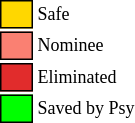<table class="toccolours" style="font-size: 75%; white-space: nowrap;">
<tr>
<td style="background:#FFD700; border: 1px solid black;">      </td>
<td>Safe</td>
</tr>
<tr>
<td style="background:salmon; border: 1px solid black;">      </td>
<td>Nominee</td>
</tr>
<tr>
<td style="background:#E12C2C; border: 1px solid black;">      </td>
<td>Eliminated</td>
</tr>
<tr>
<td style="background:#00FF00; border: 1px solid black;">      </td>
<td>Saved by Psy</td>
</tr>
<tr>
</tr>
</table>
